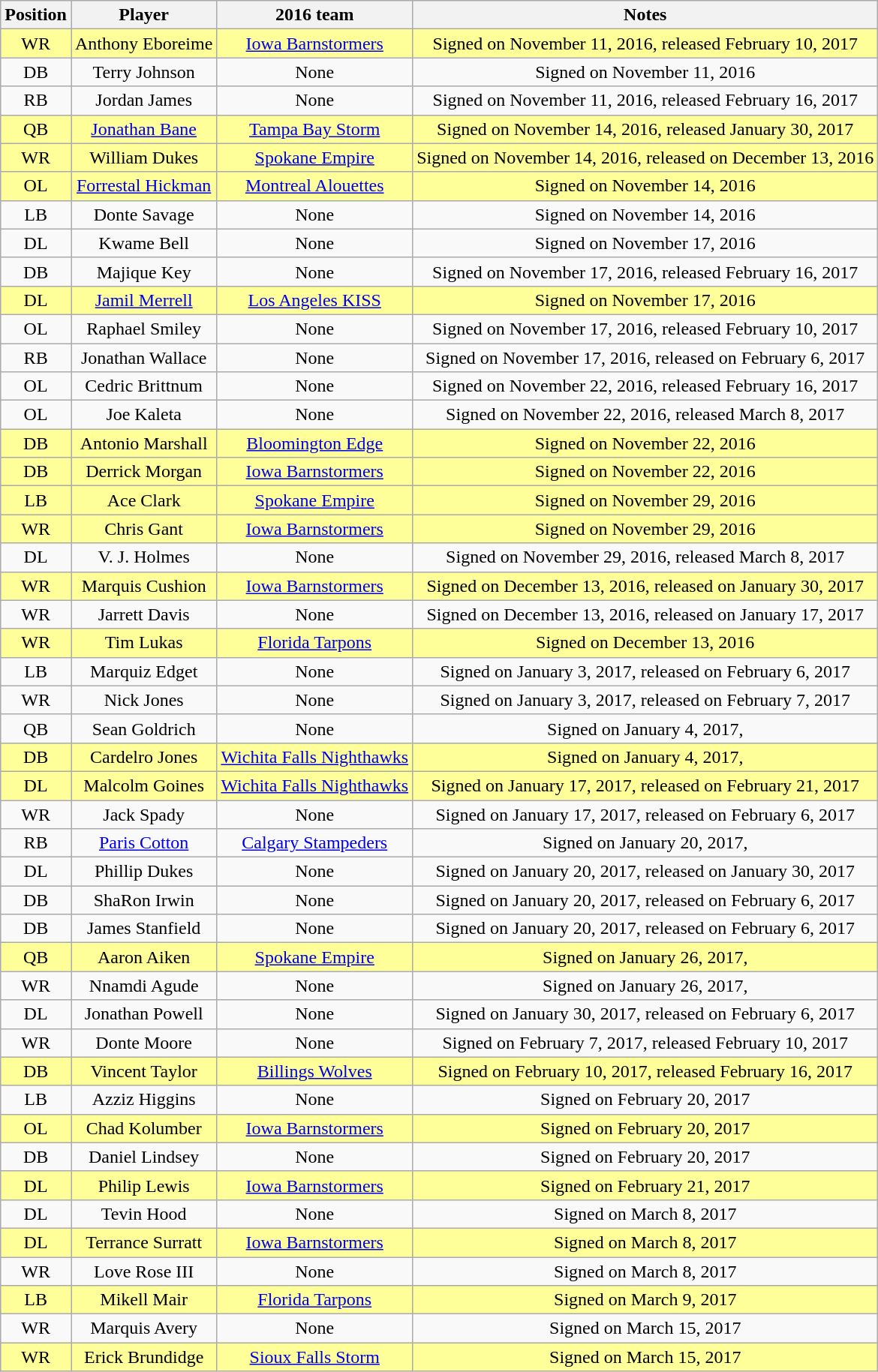<table class="wikitable" style="text-align:center">
<tr>
<th>Position</th>
<th>Player</th>
<th>2016 team</th>
<th>Notes</th>
</tr>
<tr bgcolor="#ff9">
<td>WR</td>
<td>Anthony Eboreime</td>
<td><a href='#'>Iowa Barnstormers</a></td>
<td>Signed on November 11, 2016, released February 10, 2017</td>
</tr>
<tr>
<td>DB</td>
<td>Terry Johnson</td>
<td>None</td>
<td>Signed on November 11, 2016</td>
</tr>
<tr>
<td>RB</td>
<td>Jordan James</td>
<td>None</td>
<td>Signed on November 11, 2016, released February 16, 2017</td>
</tr>
<tr bgcolor="#ff9">
<td>QB</td>
<td><a href='#'>Jonathan Bane</a></td>
<td><a href='#'>Tampa Bay Storm</a></td>
<td>Signed on November 14, 2016, released January 30, 2017</td>
</tr>
<tr bgcolor="#ff9">
<td>WR</td>
<td>William Dukes</td>
<td><a href='#'>Spokane Empire</a></td>
<td>Signed on November 14, 2016, released on December 13, 2016</td>
</tr>
<tr bgcolor="#ff9">
<td>OL</td>
<td><a href='#'>Forrestal Hickman</a></td>
<td><a href='#'>Montreal Alouettes</a></td>
<td>Signed on November 14, 2016</td>
</tr>
<tr>
<td>LB</td>
<td>Donte Savage</td>
<td>None</td>
<td>Signed on November 14, 2016</td>
</tr>
<tr>
<td>DL</td>
<td>Kwame Bell</td>
<td>None</td>
<td>Signed on November 17, 2016</td>
</tr>
<tr>
<td>DB</td>
<td>Majique Key</td>
<td>None</td>
<td>Signed on November 17, 2016, released February 16, 2017</td>
</tr>
<tr bgcolor="#ff9">
<td>DL</td>
<td><a href='#'>Jamil Merrell</a></td>
<td><a href='#'>Los Angeles KISS</a></td>
<td>Signed on November 17, 2016</td>
</tr>
<tr>
<td>OL</td>
<td>Raphael Smiley</td>
<td>None</td>
<td>Signed on November 17, 2016,  released February 10, 2017</td>
</tr>
<tr>
<td>RB</td>
<td>Jonathan Wallace</td>
<td>None</td>
<td>Signed on November 17, 2016, released on February 6, 2017</td>
</tr>
<tr>
<td>OL</td>
<td>Cedric Brittnum</td>
<td>None</td>
<td>Signed on November 22, 2016, released February 16, 2017</td>
</tr>
<tr>
<td>OL</td>
<td>Joe Kaleta</td>
<td>None</td>
<td>Signed on November 22, 2016, released March 8, 2017</td>
</tr>
<tr bgcolor="#ff9">
<td>DB</td>
<td>Antonio Marshall</td>
<td><a href='#'>Bloomington Edge</a></td>
<td>Signed on November 22, 2016</td>
</tr>
<tr bgcolor="#ff9">
<td>DB</td>
<td>Derrick Morgan</td>
<td><a href='#'>Iowa Barnstormers</a></td>
<td>Signed on November 22, 2016</td>
</tr>
<tr bgcolor="#ff9">
<td>LB</td>
<td>Ace Clark</td>
<td><a href='#'>Spokane Empire</a></td>
<td>Signed on November 29, 2016</td>
</tr>
<tr bgcolor="#ff9">
<td>WR</td>
<td>Chris Gant</td>
<td><a href='#'>Iowa Barnstormers</a></td>
<td>Signed on November 29, 2016</td>
</tr>
<tr>
<td>DL</td>
<td>V. J. Holmes</td>
<td>None</td>
<td>Signed on November 29, 2016, released March 8, 2017</td>
</tr>
<tr bgcolor="#ff9">
<td>WR</td>
<td>Marquis Cushion</td>
<td><a href='#'>Iowa Barnstormers</a></td>
<td>Signed on December 13, 2016, released on January 30, 2017</td>
</tr>
<tr>
<td>WR</td>
<td>Jarrett Davis</td>
<td>None</td>
<td>Signed on December 13, 2016, released on January 17, 2017</td>
</tr>
<tr bgcolor="#ff9">
<td>WR</td>
<td>Tim Lukas</td>
<td><a href='#'>Florida Tarpons</a></td>
<td>Signed on December 13, 2016</td>
</tr>
<tr>
<td>LB</td>
<td>Marquiz Edget</td>
<td>None</td>
<td>Signed on January 3, 2017, released on February 6, 2017</td>
</tr>
<tr>
<td>WR</td>
<td>Nick Jones</td>
<td>None</td>
<td>Signed on January 3, 2017, released on February 7, 2017</td>
</tr>
<tr>
<td>QB</td>
<td>Sean Goldrich</td>
<td>None</td>
<td>Signed on January 4, 2017,</td>
</tr>
<tr bgcolor="#ff9">
<td>DB</td>
<td>Cardelro Jones</td>
<td><a href='#'>Wichita Falls Nighthawks</a></td>
<td>Signed on January 4, 2017,</td>
</tr>
<tr bgcolor="#ff9">
<td>DL</td>
<td>Malcolm Goines</td>
<td><a href='#'>Wichita Falls Nighthawks</a></td>
<td>Signed on January 17, 2017, released on February 21, 2017</td>
</tr>
<tr>
<td>WR</td>
<td>Jack Spady</td>
<td>None</td>
<td>Signed on January 17, 2017, released on February 6, 2017</td>
</tr>
<tr>
<td>RB</td>
<td><a href='#'>Paris Cotton</a></td>
<td><a href='#'>Calgary Stampeders</a></td>
<td>Signed on January 20, 2017,</td>
</tr>
<tr>
<td>DL</td>
<td>Phillip Dukes</td>
<td>None</td>
<td>Signed on January 20, 2017, released on January 30, 2017</td>
</tr>
<tr>
<td>DB</td>
<td>ShaRon Irwin</td>
<td>None</td>
<td>Signed on January 20, 2017, released on February 6, 2017</td>
</tr>
<tr>
<td>DB</td>
<td>James Stanfield</td>
<td>None</td>
<td>Signed on January 20, 2017, released on February 6, 2017</td>
</tr>
<tr bgcolor="#ff9">
<td>QB</td>
<td>Aaron Aiken</td>
<td><a href='#'>Spokane Empire</a></td>
<td>Signed on January 26, 2017,</td>
</tr>
<tr>
<td>WR</td>
<td>Nnamdi Agude</td>
<td>None</td>
<td>Signed on January 26, 2017,</td>
</tr>
<tr>
<td>DL</td>
<td>Jonathan Powell</td>
<td>None</td>
<td>Signed on January 30, 2017, released on February 6, 2017</td>
</tr>
<tr>
<td>WR</td>
<td>Donte Moore</td>
<td>None</td>
<td>Signed on February 7, 2017,  released February 10, 2017</td>
</tr>
<tr bgcolor="#ff9">
<td>DB</td>
<td>Vincent Taylor</td>
<td><a href='#'>Billings Wolves</a></td>
<td>Signed on February 10, 2017, released February 16, 2017</td>
</tr>
<tr>
<td>LB</td>
<td>Azziz Higgins</td>
<td>None</td>
<td>Signed on February 20, 2017</td>
</tr>
<tr bgcolor="#ff9">
<td>OL</td>
<td>Chad Kolumber</td>
<td><a href='#'>Iowa Barnstormers</a></td>
<td>Signed on February 20, 2017</td>
</tr>
<tr>
<td>DB</td>
<td>Daniel Lindsey</td>
<td>None</td>
<td>Signed on February 20, 2017</td>
</tr>
<tr bgcolor="#ff9">
<td>DL</td>
<td>Philip Lewis</td>
<td><a href='#'>Iowa Barnstormers</a></td>
<td>Signed on February 21, 2017</td>
</tr>
<tr>
<td>DL</td>
<td>Tevin Hood</td>
<td>None</td>
<td>Signed on March 8, 2017</td>
</tr>
<tr bgcolor="#ff9">
<td>DL</td>
<td>Terrance Surratt</td>
<td><a href='#'>Iowa Barnstormers</a></td>
<td>Signed on March 8, 2017</td>
</tr>
<tr>
<td>WR</td>
<td>Love Rose III</td>
<td>None</td>
<td>Signed on March 8, 2017</td>
</tr>
<tr bgcolor="#ff9">
<td>LB</td>
<td>Mikell Mair</td>
<td><a href='#'>Florida Tarpons</a></td>
<td>Signed on March 9, 2017</td>
</tr>
<tr>
<td>WR</td>
<td>Marquis Avery</td>
<td>None</td>
<td>Signed on March 15, 2017</td>
</tr>
<tr bgcolor="#ff9">
<td>WR</td>
<td>Erick Brundidge</td>
<td><a href='#'>Sioux Falls Storm</a></td>
<td>Signed on March 15, 2017</td>
</tr>
</table>
